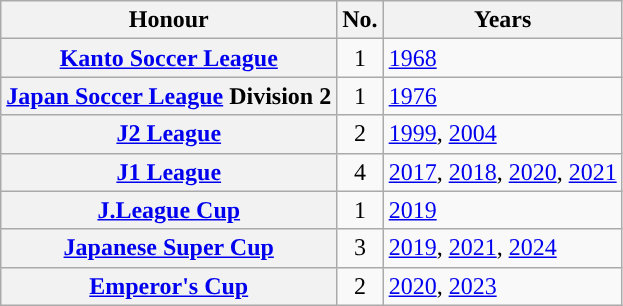<table class="wikitable">
<tr>
<th scope=col>Honour</th>
<th scope=col>No.</th>
<th scope=col>Years</th>
</tr>
<tr>
<th scope=row><a href='#'>Kanto Soccer League</a></th>
<td align="center">1</td>
<td><a href='#'>1968</a></td>
</tr>
<tr>
<th scope=row><a href='#'>Japan Soccer League</a> Division 2</th>
<td align="center">1</td>
<td><a href='#'>1976</a></td>
</tr>
<tr>
<th scope=row><strong><a href='#'>J2 League</a></strong></th>
<td align="center">2</td>
<td><a href='#'>1999</a>, <a href='#'>2004</a></td>
</tr>
<tr>
<th scope=row><a href='#'>J1 League</a></th>
<td align="center">4</td>
<td><a href='#'>2017</a>, <a href='#'>2018</a>, <a href='#'>2020</a>, <a href='#'>2021</a></td>
</tr>
<tr>
<th scope=row><strong><a href='#'>J.League Cup</a></strong></th>
<td align="center">1</td>
<td><a href='#'>2019</a></td>
</tr>
<tr>
<th scope=row><strong><a href='#'>Japanese Super Cup</a></strong></th>
<td align="center">3</td>
<td><a href='#'>2019</a>, <a href='#'>2021</a>, <a href='#'>2024</a></td>
</tr>
<tr>
<th scope=row><strong><a href='#'>Emperor's Cup</a></strong></th>
<td align="center">2</td>
<td><a href='#'>2020</a>, <a href='#'>2023</a></td>
</tr>
</table>
